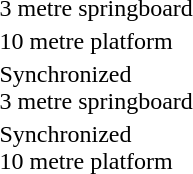<table>
<tr>
<td>3 metre springboard <br></td>
<td><strong></strong></td>
<td></td>
<td></td>
</tr>
<tr>
<td>10 metre platform <br></td>
<td><strong></strong></td>
<td></td>
<td></td>
</tr>
<tr>
<td>Synchronized<br>3 metre springboard <br></td>
<td><strong><br></strong></td>
<td><br></td>
<td><br></td>
</tr>
<tr>
<td>Synchronized<br>10 metre platform <br></td>
<td><strong><br></strong></td>
<td><br></td>
<td><br></td>
</tr>
</table>
